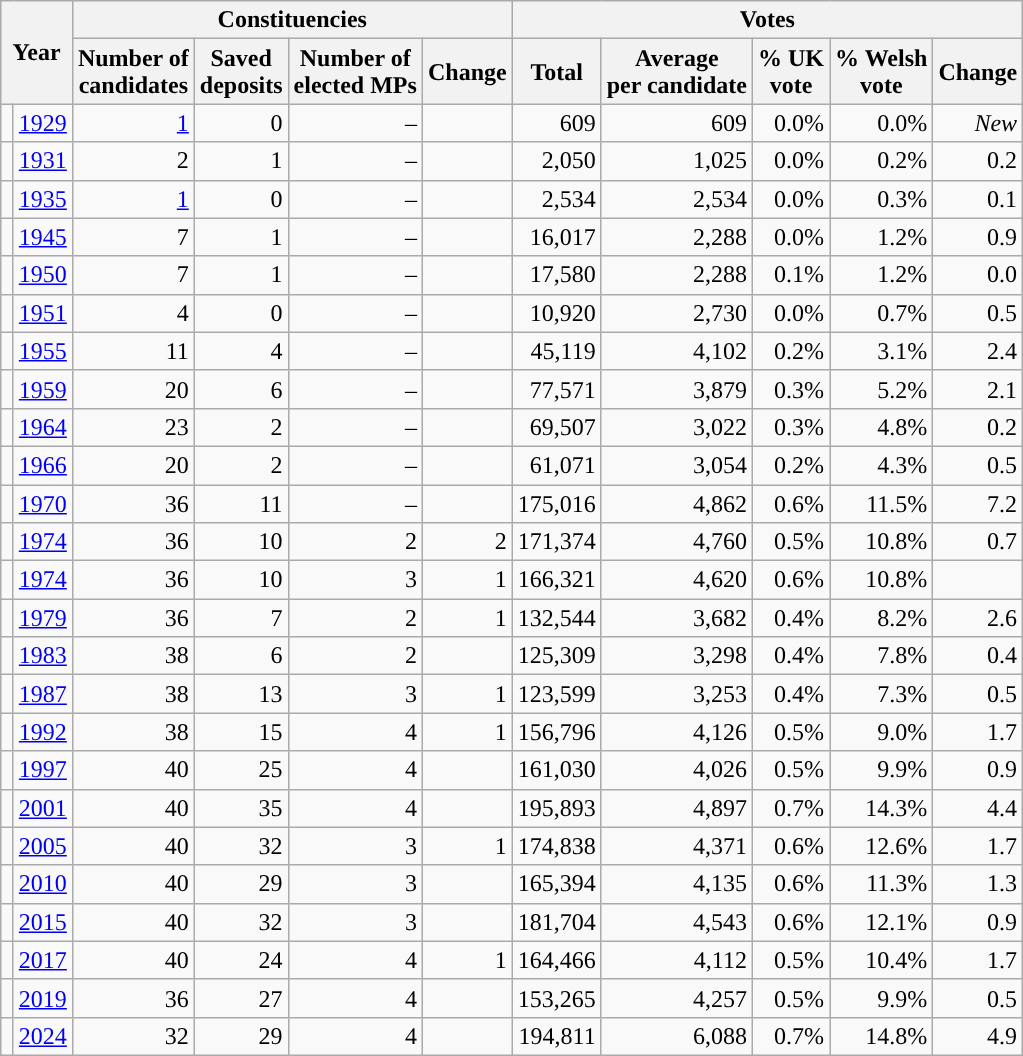<table class="wikitable sortable" style="text-align:right;">
<tr style="text-align:center;">
<th rowspan="2" colspan="2">Year</th>
<th colspan="4">Constituencies</th>
<th colspan="5">Votes</th>
</tr>
<tr style="text-align:center;">
<th>Number of<br>candidates</th>
<th>Saved<br>deposits</th>
<th>Number of<br>elected MPs</th>
<th>Change</th>
<th>Total</th>
<th>Average<br>per candidate</th>
<th>% UK<br>vote</th>
<th>% Welsh<br>vote</th>
<th>Change<br></th>
</tr>
<tr>
<td width="1" style="color:inherit;background:"></td>
<td><a href='#'>1929</a></td>
<td><a href='#'>1</a></td>
<td>0</td>
<td>–</td>
<td></td>
<td>609</td>
<td>609</td>
<td>0.0%</td>
<td>0.0%</td>
<td><em>New</em></td>
</tr>
<tr>
<td width="1" style="color:inherit;background:"></td>
<td><a href='#'>1931</a></td>
<td>2</td>
<td>1</td>
<td>–</td>
<td></td>
<td>2,050</td>
<td>1,025</td>
<td>0.0%</td>
<td>0.2%</td>
<td> 0.2</td>
</tr>
<tr>
<td width="1" style="color:inherit;background:"></td>
<td><a href='#'>1935</a></td>
<td><a href='#'>1</a></td>
<td>0</td>
<td>–</td>
<td></td>
<td>2,534</td>
<td>2,534</td>
<td>0.0%</td>
<td>0.3%</td>
<td> 0.1</td>
</tr>
<tr>
<td width="1" style="color:inherit;background:"></td>
<td><a href='#'>1945</a></td>
<td>7</td>
<td>1</td>
<td>–</td>
<td></td>
<td>16,017</td>
<td>2,288</td>
<td>0.0%</td>
<td>1.2%</td>
<td> 0.9</td>
</tr>
<tr>
<td width="1" style="color:inherit;background:"></td>
<td><a href='#'>1950</a></td>
<td>7</td>
<td>1</td>
<td>–</td>
<td></td>
<td>17,580</td>
<td>2,288</td>
<td>0.1%</td>
<td>1.2%</td>
<td> 0.0</td>
</tr>
<tr>
<td width="1" style="color:inherit;background:"></td>
<td><a href='#'>1951</a></td>
<td>4</td>
<td>0</td>
<td>–</td>
<td></td>
<td>10,920</td>
<td>2,730</td>
<td>0.0%</td>
<td>0.7%</td>
<td> 0.5</td>
</tr>
<tr>
<td width="1" style="color:inherit;background:"></td>
<td><a href='#'>1955</a></td>
<td>11</td>
<td>4</td>
<td>–</td>
<td></td>
<td>45,119</td>
<td>4,102</td>
<td>0.2%</td>
<td>3.1%</td>
<td> 2.4</td>
</tr>
<tr>
<td width="1" style="color:inherit;background:"></td>
<td><a href='#'>1959</a></td>
<td>20</td>
<td>6</td>
<td>–</td>
<td></td>
<td>77,571</td>
<td>3,879</td>
<td>0.3%</td>
<td>5.2%</td>
<td> 2.1</td>
</tr>
<tr>
<td width="1" style="color:inherit;background:"></td>
<td><a href='#'>1964</a></td>
<td>23</td>
<td>2</td>
<td>–</td>
<td></td>
<td>69,507</td>
<td>3,022</td>
<td>0.3%</td>
<td>4.8%</td>
<td> 0.2</td>
</tr>
<tr>
<td width="1" style="color:inherit;background:"></td>
<td><a href='#'>1966</a></td>
<td>20</td>
<td>2</td>
<td>–</td>
<td></td>
<td>61,071</td>
<td>3,054</td>
<td>0.2%</td>
<td>4.3%</td>
<td> 0.5</td>
</tr>
<tr>
<td width="1" style="color:inherit;background:"></td>
<td><a href='#'>1970</a></td>
<td>36</td>
<td>11</td>
<td>–</td>
<td></td>
<td>175,016</td>
<td>4,862</td>
<td>0.6%</td>
<td>11.5%</td>
<td> 7.2</td>
</tr>
<tr>
<td width="1" style="color:inherit;background:"></td>
<td><a href='#'>1974 </a></td>
<td>36</td>
<td>10</td>
<td>2</td>
<td> 2</td>
<td>171,374</td>
<td>4,760</td>
<td>0.5%</td>
<td>10.8%</td>
<td> 0.7</td>
</tr>
<tr>
<td width="1" style="color:inherit;background:"></td>
<td><a href='#'>1974 </a></td>
<td>36</td>
<td>10</td>
<td>3</td>
<td> 1</td>
<td>166,321</td>
<td>4,620</td>
<td>0.6%</td>
<td>10.8%</td>
<td></td>
</tr>
<tr>
<td width="1" style="color:inherit;background:"></td>
<td><a href='#'>1979</a></td>
<td>36</td>
<td>7</td>
<td>2</td>
<td> 1</td>
<td>132,544</td>
<td>3,682</td>
<td>0.4%</td>
<td>8.2%</td>
<td> 2.6</td>
</tr>
<tr>
<td width="1" style="color:inherit;background:"></td>
<td><a href='#'>1983</a></td>
<td>38</td>
<td>6</td>
<td>2</td>
<td></td>
<td>125,309</td>
<td>3,298</td>
<td>0.4%</td>
<td>7.8%</td>
<td> 0.4</td>
</tr>
<tr>
<td width="1" style="color:inherit;background:"></td>
<td><a href='#'>1987</a></td>
<td>38</td>
<td>13</td>
<td>3</td>
<td> 1</td>
<td>123,599</td>
<td>3,253</td>
<td>0.4%</td>
<td>7.3%</td>
<td> 0.5</td>
</tr>
<tr>
<td width="1" style="color:inherit;background:"></td>
<td><a href='#'>1992</a></td>
<td>38</td>
<td>15</td>
<td>4</td>
<td> 1</td>
<td>156,796</td>
<td>4,126</td>
<td>0.5%</td>
<td>9.0%</td>
<td> 1.7</td>
</tr>
<tr>
<td width="1" style="color:inherit;background:"></td>
<td><a href='#'>1997</a></td>
<td>40</td>
<td>25</td>
<td>4</td>
<td></td>
<td>161,030</td>
<td>4,026</td>
<td>0.5%</td>
<td>9.9%</td>
<td> 0.9</td>
</tr>
<tr>
<td width="1" style="color:inherit;background:"></td>
<td><a href='#'>2001</a></td>
<td>40</td>
<td>35</td>
<td>4</td>
<td></td>
<td>195,893</td>
<td>4,897</td>
<td>0.7%</td>
<td>14.3%</td>
<td> 4.4</td>
</tr>
<tr>
<td width="1" style="color:inherit;background:"></td>
<td><a href='#'>2005</a></td>
<td>40</td>
<td>32</td>
<td>3</td>
<td> 1</td>
<td>174,838</td>
<td>4,371</td>
<td>0.6%</td>
<td>12.6%</td>
<td> 1.7</td>
</tr>
<tr>
<td width="1" style="color:inherit;background:"></td>
<td><a href='#'>2010</a></td>
<td>40</td>
<td>29</td>
<td>3</td>
<td></td>
<td>165,394</td>
<td>4,135</td>
<td>0.6%</td>
<td>11.3%</td>
<td> 1.3</td>
</tr>
<tr>
<td width="1" style="color:inherit;background:"></td>
<td><a href='#'>2015</a></td>
<td>40</td>
<td>32</td>
<td>3</td>
<td></td>
<td>181,704</td>
<td>4,543</td>
<td>0.6%</td>
<td>12.1%</td>
<td> 0.9</td>
</tr>
<tr>
<td width="1" style="color:inherit;background:"></td>
<td><a href='#'>2017</a></td>
<td>40</td>
<td>24</td>
<td>4</td>
<td> 1</td>
<td>164,466</td>
<td>4,112</td>
<td>0.5%</td>
<td>10.4%</td>
<td> 1.7</td>
</tr>
<tr>
<td width="1" style="color:inherit;background:"></td>
<td><a href='#'>2019</a></td>
<td>36</td>
<td>27</td>
<td>4</td>
<td></td>
<td>153,265</td>
<td>4,257</td>
<td>0.5%</td>
<td>9.9%</td>
<td> 0.5</td>
</tr>
<tr>
<td width="1" style="color:inherit;background:"></td>
<td><a href='#'>2024</a></td>
<td>32</td>
<td>29</td>
<td>4</td>
<td></td>
<td>194,811</td>
<td>6,088</td>
<td>0.7%</td>
<td>14.8%</td>
<td>4.9</td>
</tr>
</table>
